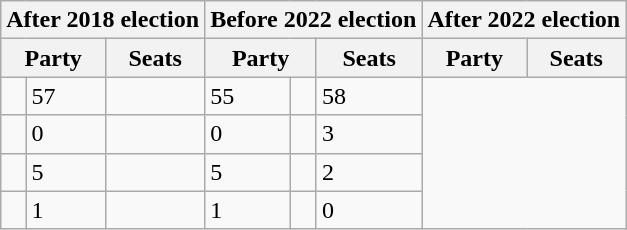<table class="wikitable">
<tr>
<th colspan="3">After 2018 election</th>
<th colspan="3">Before 2022 election</th>
<th colspan="3">After 2022 election</th>
</tr>
<tr>
<th colspan="2">Party</th>
<th>Seats</th>
<th colspan="2">Party</th>
<th>Seats</th>
<th colspan="2">Party</th>
<th>Seats</th>
</tr>
<tr>
<td></td>
<td>57</td>
<td></td>
<td>55</td>
<td></td>
<td>58</td>
</tr>
<tr>
<td></td>
<td>0</td>
<td></td>
<td>0</td>
<td></td>
<td>3</td>
</tr>
<tr>
<td></td>
<td>5</td>
<td></td>
<td>5</td>
<td></td>
<td>2</td>
</tr>
<tr>
<td></td>
<td>1</td>
<td></td>
<td>1</td>
<td></td>
<td>0</td>
</tr>
</table>
